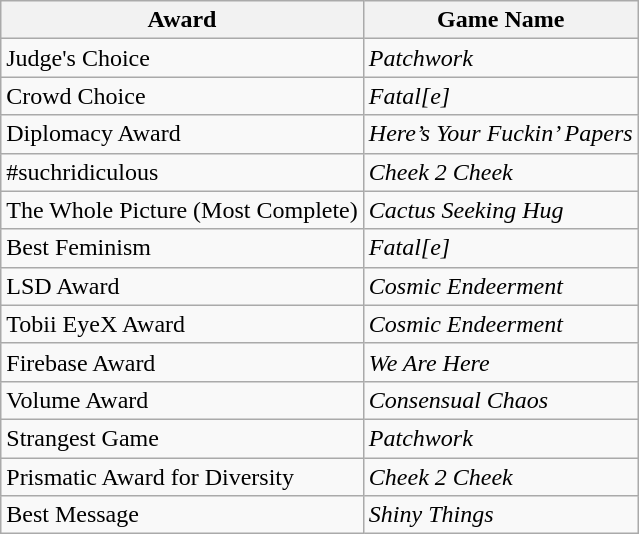<table class="wikitable">
<tr>
<th>Award</th>
<th>Game Name</th>
</tr>
<tr>
<td>Judge's Choice</td>
<td><em>Patchwork</em></td>
</tr>
<tr>
<td>Crowd Choice</td>
<td><em>Fatal[e]</em></td>
</tr>
<tr>
<td>Diplomacy Award</td>
<td><em>Here’s Your Fuckin’ Papers</em></td>
</tr>
<tr>
<td>#suchridiculous</td>
<td><em>Cheek 2 Cheek</em></td>
</tr>
<tr>
<td>The Whole Picture (Most Complete)</td>
<td><em>Cactus Seeking Hug</em></td>
</tr>
<tr>
<td>Best Feminism</td>
<td><em>Fatal[e]</em></td>
</tr>
<tr>
<td>LSD Award</td>
<td><em>Cosmic Endeerment</em></td>
</tr>
<tr>
<td>Tobii EyeX Award</td>
<td><em>Cosmic Endeerment</em></td>
</tr>
<tr>
<td>Firebase Award</td>
<td><em>We Are Here</em></td>
</tr>
<tr>
<td>Volume Award</td>
<td><em>Consensual Chaos</em></td>
</tr>
<tr>
<td>Strangest Game</td>
<td><em>Patchwork</em></td>
</tr>
<tr>
<td>Prismatic Award for Diversity</td>
<td><em>Cheek 2 Cheek</em></td>
</tr>
<tr>
<td>Best Message</td>
<td><em>Shiny Things</em></td>
</tr>
</table>
